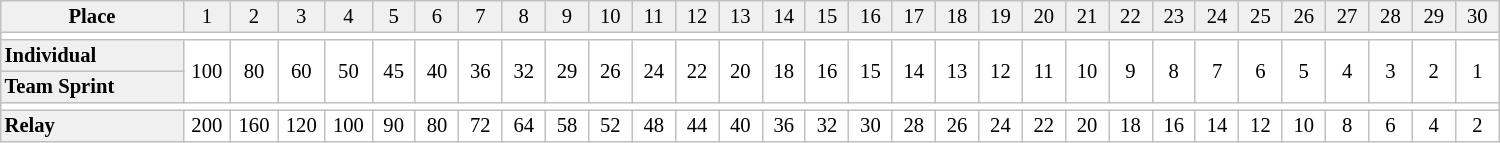<table border="1" cellpadding="2" cellspacing="0" style="border:1px solid #C0C0C0; border-collapse:collapse; font-size:86%; margin-top:1em; text-align:center" width="1000">
<tr bgcolor="#F0F0F0">
<td width=150><strong>Place</strong></td>
<td width=30>1</td>
<td width=30>2</td>
<td width=30>3</td>
<td width=30>4</td>
<td width=30>5</td>
<td width=30>6</td>
<td width=30>7</td>
<td width=30>8</td>
<td width=30>9</td>
<td width=30>10</td>
<td width=30>11</td>
<td width=30>12</td>
<td width=30>13</td>
<td width=30>14</td>
<td width=30>15</td>
<td width=30>16</td>
<td width=30>17</td>
<td width=30>18</td>
<td width=30>19</td>
<td width=30>20</td>
<td width=30>21</td>
<td width=30>22</td>
<td width=30>23</td>
<td width=30>24</td>
<td width=30>25</td>
<td width=30>26</td>
<td width=30>27</td>
<td width=30>28</td>
<td width=30>29</td>
<td width=30>30</td>
</tr>
<tr>
<td colspan=31></td>
</tr>
<tr>
<td bgcolor="#F0F0F0" align=left><strong>Individual</strong></td>
<td rowspan=2>100</td>
<td rowspan=2>80</td>
<td rowspan=2>60</td>
<td rowspan=2>50</td>
<td rowspan=2>45</td>
<td rowspan=2>40</td>
<td rowspan=2>36</td>
<td rowspan=2>32</td>
<td rowspan=2>29</td>
<td rowspan=2>26</td>
<td rowspan=2>24</td>
<td rowspan=2>22</td>
<td rowspan=2>20</td>
<td rowspan=2>18</td>
<td rowspan=2>16</td>
<td rowspan=2>15</td>
<td rowspan=2>14</td>
<td rowspan=2>13</td>
<td rowspan=2>12</td>
<td rowspan=2>11</td>
<td rowspan=2>10</td>
<td rowspan=2>9</td>
<td rowspan=2>8</td>
<td rowspan=2>7</td>
<td rowspan=2>6</td>
<td rowspan=2>5</td>
<td rowspan=2>4</td>
<td rowspan=2>3</td>
<td rowspan=2>2</td>
<td rowspan=2>1</td>
</tr>
<tr>
<td bgcolor="#F0F0F0" align=left><strong>Team Sprint</strong></td>
</tr>
<tr>
<td colspan=31></td>
</tr>
<tr>
<td bgcolor="#F0F0F0" align=left><strong>Relay</strong></td>
<td>200</td>
<td>160</td>
<td>120</td>
<td>100</td>
<td>90</td>
<td>80</td>
<td>72</td>
<td>64</td>
<td>58</td>
<td>52</td>
<td>48</td>
<td>44</td>
<td>40</td>
<td>36</td>
<td>32</td>
<td>30</td>
<td>28</td>
<td>26</td>
<td>24</td>
<td>22</td>
<td>20</td>
<td>18</td>
<td>16</td>
<td>14</td>
<td>12</td>
<td>10</td>
<td>8</td>
<td>6</td>
<td>4</td>
<td>2</td>
</tr>
</table>
